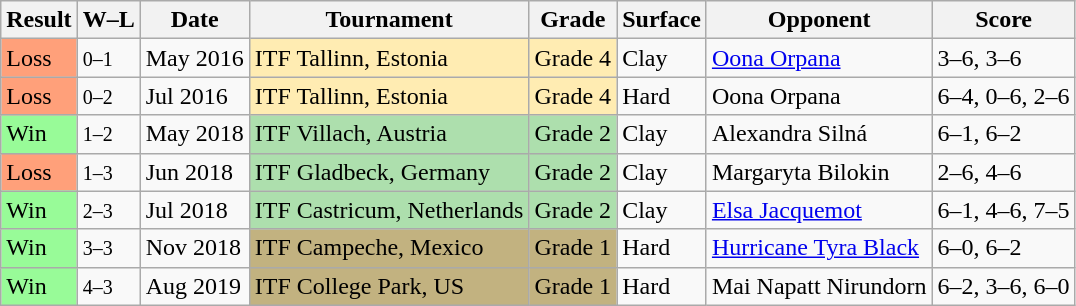<table class="wikitable">
<tr>
<th>Result</th>
<th>W–L</th>
<th>Date</th>
<th>Tournament</th>
<th>Grade</th>
<th>Surface</th>
<th>Opponent</th>
<th>Score</th>
</tr>
<tr>
<td style="background:#ffa07a;">Loss</td>
<td><small>0–1</small></td>
<td>May 2016</td>
<td bgcolor=#ffecb2>ITF Tallinn, Estonia</td>
<td bgcolor=#ffecb2>Grade 4</td>
<td>Clay</td>
<td> <a href='#'>Oona Orpana</a></td>
<td>3–6, 3–6</td>
</tr>
<tr>
<td style="background:#ffa07a;">Loss</td>
<td><small>0–2</small></td>
<td>Jul 2016</td>
<td bgcolor=#ffecb2>ITF Tallinn, Estonia</td>
<td bgcolor=#ffecb2>Grade 4</td>
<td>Hard</td>
<td> Oona Orpana</td>
<td>6–4, 0–6, 2–6</td>
</tr>
<tr>
<td bgcolor="98FB98">Win</td>
<td><small>1–2</small></td>
<td>May 2018</td>
<td bgcolor="#ADDFAD">ITF Villach, Austria</td>
<td bgcolor="#ADDFAD">Grade 2</td>
<td>Clay</td>
<td> Alexandra Silná</td>
<td>6–1, 6–2</td>
</tr>
<tr>
<td style="background:#ffa07a;">Loss</td>
<td><small>1–3</small></td>
<td>Jun 2018</td>
<td bgcolor="#ADDFAD">ITF Gladbeck, Germany</td>
<td bgcolor="#ADDFAD">Grade 2</td>
<td>Clay</td>
<td> Margaryta Bilokin</td>
<td>2–6, 4–6</td>
</tr>
<tr>
<td bgcolor="98FB98">Win</td>
<td><small>2–3</small></td>
<td>Jul 2018</td>
<td bgcolor="#ADDFAD">ITF Castricum, Netherlands</td>
<td bgcolor="#ADDFAD">Grade 2</td>
<td>Clay</td>
<td> <a href='#'>Elsa Jacquemot</a></td>
<td>6–1, 4–6, 7–5</td>
</tr>
<tr>
<td bgcolor="98FB98">Win</td>
<td><small>3–3</small></td>
<td>Nov 2018</td>
<td bgcolor=#C2B280>ITF Campeche, Mexico</td>
<td bgcolor=#C2B280>Grade 1</td>
<td>Hard</td>
<td> <a href='#'>Hurricane Tyra Black</a></td>
<td>6–0, 6–2</td>
</tr>
<tr>
<td bgcolor="98FB98">Win</td>
<td><small>4–3</small></td>
<td>Aug 2019</td>
<td bgcolor=#C2B280>ITF College Park, US</td>
<td bgcolor=#C2B280>Grade 1</td>
<td>Hard</td>
<td> Mai Napatt Nirundorn</td>
<td>6–2, 3–6, 6–0</td>
</tr>
</table>
